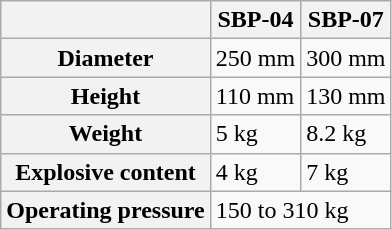<table class=wikitable>
<tr>
<th></th>
<th>SBP-04</th>
<th>SBP-07</th>
</tr>
<tr>
<th>Diameter</th>
<td>250 mm</td>
<td>300 mm</td>
</tr>
<tr>
<th>Height</th>
<td>110 mm</td>
<td>130 mm</td>
</tr>
<tr>
<th>Weight</th>
<td>5 kg</td>
<td>8.2 kg</td>
</tr>
<tr>
<th>Explosive content</th>
<td>4 kg</td>
<td>7 kg</td>
</tr>
<tr>
<th>Operating pressure</th>
<td colspan=2>150 to 310 kg</td>
</tr>
</table>
